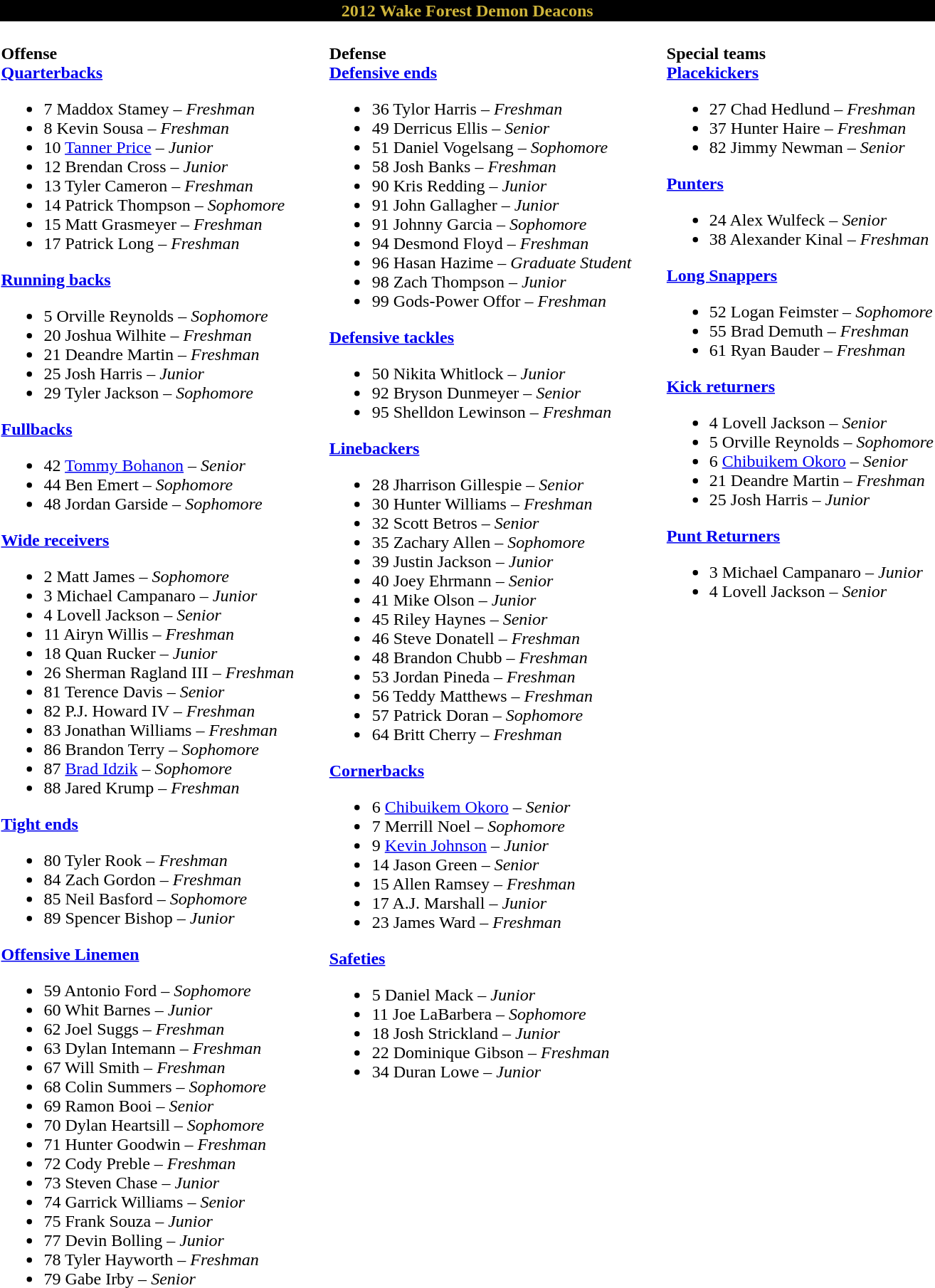<table class="toccolours" style="text-align: left;">
<tr>
<td colspan=11 style="color:#CFB53B;background:#000000; text-align: center"><strong>2012 Wake Forest Demon Deacons</strong></td>
</tr>
<tr>
<td valign="top"><br><strong>Offense</strong><br><strong><a href='#'>Quarterbacks</a></strong><ul><li>7 Maddox Stamey – <em>Freshman</em></li><li>8 Kevin Sousa – <em> Freshman</em></li><li>10 <a href='#'>Tanner Price</a> – <em>Junior</em></li><li>12 Brendan Cross – <em> Junior</em></li><li>13 Tyler Cameron – <em>Freshman</em></li><li>14 Patrick Thompson – <em> Sophomore</em></li><li>15 Matt Grasmeyer – <em> Freshman</em></li><li>17 Patrick Long – <em> Freshman</em></li></ul><strong><a href='#'>Running backs</a></strong><ul><li>5 Orville Reynolds – <em>Sophomore</em></li><li>20 Joshua Wilhite – <em>Freshman</em></li><li>21 Deandre Martin – <em> Freshman</em></li><li>25 Josh Harris – <em> Junior</em></li><li>29 Tyler Jackson – <em> Sophomore</em></li></ul><strong><a href='#'>Fullbacks</a></strong><ul><li>42 <a href='#'>Tommy Bohanon</a> – <em>Senior</em></li><li>44 Ben Emert – <em> Sophomore</em></li><li>48 Jordan Garside – <em> Sophomore</em></li></ul><strong><a href='#'>Wide receivers</a></strong><ul><li>2 Matt James – <em> Sophomore</em></li><li>3 Michael Campanaro – <em> Junior</em></li><li>4 Lovell Jackson – <em> Senior</em></li><li>11 Airyn Willis – <em> Freshman</em></li><li>18 Quan Rucker – <em> Junior</em></li><li>26 Sherman Ragland III – <em> Freshman</em></li><li>81 Terence Davis – <em> Senior</em></li><li>82 P.J. Howard IV – <em> Freshman</em></li><li>83 Jonathan Williams – <em>Freshman</em></li><li>86 Brandon Terry – <em> Sophomore</em></li><li>87 <a href='#'>Brad Idzik</a> – <em> Sophomore</em></li><li>88 Jared Krump – <em>Freshman</em></li></ul><strong><a href='#'>Tight ends</a></strong><ul><li>80 Tyler Rook – <em>Freshman</em></li><li>84 Zach Gordon – <em>Freshman</em></li><li>85 Neil Basford – <em> Sophomore</em></li><li>89 Spencer Bishop – <em> Junior</em></li></ul><strong><a href='#'>Offensive Linemen</a></strong><ul><li>59 Antonio Ford – <em> Sophomore</em></li><li>60 Whit Barnes – <em> Junior</em></li><li>62 Joel Suggs – <em>Freshman</em></li><li>63 Dylan Intemann  – <em> Freshman</em></li><li>67 Will Smith – <em>Freshman</em></li><li>68 Colin Summers – <em> Sophomore</em></li><li>69 Ramon Booi – <em> Senior</em></li><li>70 Dylan Heartsill – <em> Sophomore</em></li><li>71 Hunter Goodwin  – <em> Freshman</em></li><li>72 Cody Preble  – <em> Freshman</em></li><li>73 Steven Chase – <em> Junior</em></li><li>74 Garrick Williams – <em> Senior</em></li><li>75 Frank Souza – <em> Junior</em></li><li>77 Devin Bolling – <em> Junior</em></li><li>78 Tyler Hayworth – <em>Freshman</em></li><li>79 Gabe Irby – <em> Senior</em></li></ul></td>
<td width="25"> </td>
<td valign="top"><br><strong>Defense</strong><br><strong><a href='#'>Defensive ends</a></strong><ul><li>36 Tylor Harris – <em>Freshman</em></li><li>49 Derricus Ellis – <em> Senior</em></li><li>51 Daniel Vogelsang – <em> Sophomore</em></li><li>58 Josh Banks – <em>Freshman</em></li><li>90 Kris Redding – <em> Junior</em></li><li>91 John Gallagher – <em> Junior</em></li><li>91 Johnny Garcia – <em> Sophomore</em></li><li>94 Desmond Floyd – <em> Freshman</em></li><li>96 Hasan Hazime – <em>Graduate Student</em></li><li>98 Zach Thompson – <em> Junior</em></li><li>99 Gods-Power Offor – <em> Freshman</em></li></ul><strong><a href='#'>Defensive tackles</a></strong><ul><li>50 Nikita Whitlock – <em> Junior</em></li><li>92 Bryson Dunmeyer – <em> Senior</em></li><li>95 Shelldon Lewinson – <em>Freshman</em></li></ul><strong><a href='#'>Linebackers</a></strong><ul><li>28 Jharrison Gillespie – <em>Senior</em></li><li>30 Hunter Williams – <em> Freshman</em></li><li>32 Scott Betros – <em> Senior</em></li><li>35 Zachary Allen – <em> Sophomore</em></li><li>39 Justin Jackson – <em> Junior</em></li><li>40 Joey Ehrmann – <em> Senior</em></li><li>41 Mike Olson – <em> Junior</em></li><li>45 Riley Haynes – <em> Senior</em></li><li>46 Steve Donatell – <em>Freshman</em></li><li>48 Brandon Chubb – <em> Freshman</em></li><li>53 Jordan Pineda – <em> Freshman</em></li><li>56 Teddy Matthews – <em>Freshman</em></li><li>57 Patrick Doran – <em> Sophomore</em></li><li>64 Britt Cherry – <em> Freshman</em></li></ul><strong><a href='#'>Cornerbacks</a></strong><ul><li>6 <a href='#'>Chibuikem Okoro</a> – <em> Senior</em></li><li>7 Merrill Noel – <em> Sophomore</em></li><li>9 <a href='#'>Kevin Johnson</a> – <em>Junior</em></li><li>14 Jason Green – <em>Senior</em></li><li>15 Allen Ramsey – <em> Freshman</em></li><li>17 A.J. Marshall – <em>Junior</em></li><li>23 James Ward – <em>Freshman</em></li></ul><strong><a href='#'>Safeties</a></strong><ul><li>5 Daniel Mack – <em> Junior</em></li><li>11 Joe LaBarbera – <em> Sophomore</em></li><li>18 Josh Strickland – <em> Junior</em></li><li>22 Dominique Gibson – <em>Freshman</em></li><li>34 Duran Lowe – <em> Junior</em></li></ul></td>
<td width="25"> </td>
<td valign="top"><br><strong>Special teams</strong><br><strong><a href='#'>Placekickers</a></strong><ul><li>27 Chad Hedlund – <em> Freshman</em></li><li>37 Hunter Haire – <em>Freshman</em></li><li>82 Jimmy Newman – <em>Senior</em></li></ul><strong><a href='#'>Punters</a></strong><ul><li>24 Alex Wulfeck – <em>Senior</em></li><li>38 Alexander Kinal – <em> Freshman</em></li></ul><strong><a href='#'>Long Snappers</a></strong><ul><li>52 Logan Feimster – <em> Sophomore</em></li><li>55 Brad Demuth – <em>Freshman</em></li><li>61 Ryan Bauder – <em> Freshman</em></li></ul><strong><a href='#'>Kick returners</a></strong><ul><li>4 Lovell Jackson – <em> Senior</em></li><li>5 Orville Reynolds – <em>Sophomore</em></li><li>6 <a href='#'>Chibuikem Okoro</a> – <em> Senior</em></li><li>21 Deandre Martin – <em> Freshman</em></li><li>25 Josh Harris – <em> Junior</em></li></ul><strong><a href='#'>Punt Returners</a></strong><ul><li>3 Michael Campanaro – <em> Junior</em></li><li>4 Lovell Jackson – <em> Senior</em></li></ul></td>
</tr>
<tr>
<td colspan="5" valign="bottom" align="right"><small>      </small></td>
</tr>
</table>
